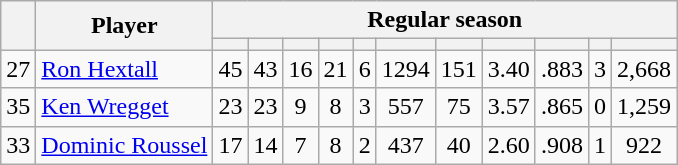<table class="wikitable plainrowheaders" style="text-align:center;">
<tr>
<th scope="col" rowspan="2"></th>
<th scope="col" rowspan="2">Player</th>
<th scope=colgroup colspan=11>Regular season</th>
</tr>
<tr>
<th scope="col"></th>
<th scope="col"></th>
<th scope="col"></th>
<th scope="col"></th>
<th scope="col"></th>
<th scope="col"></th>
<th scope="col"></th>
<th scope="col"></th>
<th scope="col"></th>
<th scope="col"></th>
<th scope="col"></th>
</tr>
<tr>
<td scope="row">27</td>
<td align="left"><a href='#'>Ron Hextall</a></td>
<td>45</td>
<td>43</td>
<td>16</td>
<td>21</td>
<td>6</td>
<td>1294</td>
<td>151</td>
<td>3.40</td>
<td>.883</td>
<td>3</td>
<td>2,668</td>
</tr>
<tr>
<td scope="row">35</td>
<td align="left"><a href='#'>Ken Wregget</a></td>
<td>23</td>
<td>23</td>
<td>9</td>
<td>8</td>
<td>3</td>
<td>557</td>
<td>75</td>
<td>3.57</td>
<td>.865</td>
<td>0</td>
<td>1,259</td>
</tr>
<tr>
<td scope="row">33</td>
<td align="left"><a href='#'>Dominic Roussel</a></td>
<td>17</td>
<td>14</td>
<td>7</td>
<td>8</td>
<td>2</td>
<td>437</td>
<td>40</td>
<td>2.60</td>
<td>.908</td>
<td>1</td>
<td>922</td>
</tr>
</table>
